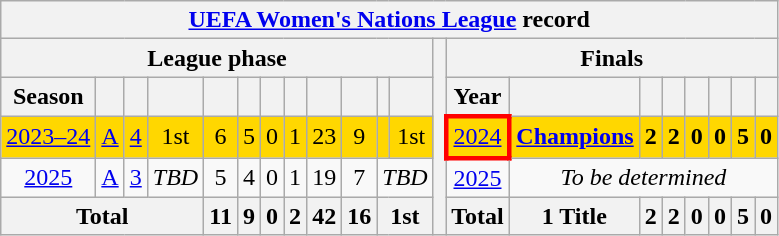<table class="wikitable" style="text-align:center">
<tr>
<th colspan="22"><a href='#'>UEFA Women's Nations League</a> record</th>
</tr>
<tr>
<th colspan="12">League phase</th>
<th rowspan="5"></th>
<th colspan="9">Finals</th>
</tr>
<tr>
<th>Season</th>
<th></th>
<th></th>
<th></th>
<th></th>
<th></th>
<th></th>
<th></th>
<th></th>
<th></th>
<th></th>
<th></th>
<th>Year</th>
<th></th>
<th></th>
<th></th>
<th></th>
<th></th>
<th></th>
<th></th>
</tr>
<tr style="background:gold">
<td><a href='#'>2023–24</a></td>
<td><a href='#'>A</a></td>
<td><a href='#'>4</a></td>
<td>1st</td>
<td>6</td>
<td>5</td>
<td>0</td>
<td>1</td>
<td>23</td>
<td>9</td>
<td></td>
<td>1st</td>
<td style="border: 3px solid red">   <a href='#'>2024</a></td>
<td><strong><a href='#'>Champions</a></strong></td>
<td><strong>2</strong></td>
<td><strong>2</strong></td>
<td><strong>0</strong></td>
<td><strong>0</strong></td>
<td><strong>5</strong></td>
<td><strong>0</strong></td>
</tr>
<tr>
<td><a href='#'>2025</a></td>
<td><a href='#'>A</a></td>
<td><a href='#'>3</a></td>
<td><em>TBD</em></td>
<td>5</td>
<td>4</td>
<td>0</td>
<td>1</td>
<td>19</td>
<td>7</td>
<td colspan="2"><em>TBD</em></td>
<td> <a href='#'>2025</a></td>
<td colspan="7"><em>To be determined</em></td>
</tr>
<tr>
<th colspan="4">Total</th>
<th>11</th>
<th>9</th>
<th>0</th>
<th>2</th>
<th>42</th>
<th>16</th>
<th colspan="2">1st</th>
<th>Total</th>
<th>1 Title</th>
<th>2</th>
<th>2</th>
<th>0</th>
<th>0</th>
<th>5</th>
<th>0</th>
</tr>
</table>
